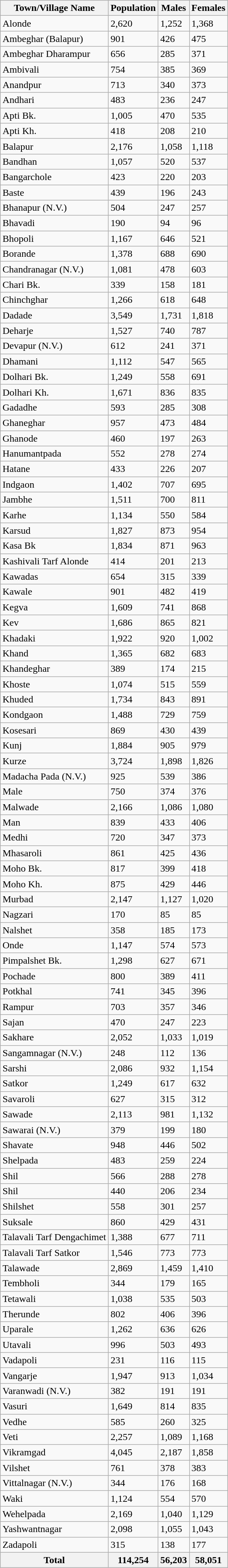<table class="wikitable sortable collapsible collapsed">
<tr>
<th>Town/Village Name</th>
<th>Population</th>
<th>Males</th>
<th>Females</th>
</tr>
<tr>
<td>Alonde</td>
<td>2,620</td>
<td>1,252</td>
<td>1,368</td>
</tr>
<tr>
<td>Ambeghar (Balapur)</td>
<td>901</td>
<td>426</td>
<td>475</td>
</tr>
<tr>
<td>Ambeghar Dharampur</td>
<td>656</td>
<td>285</td>
<td>371</td>
</tr>
<tr>
<td>Ambivali</td>
<td>754</td>
<td>385</td>
<td>369</td>
</tr>
<tr>
<td>Anandpur</td>
<td>713</td>
<td>340</td>
<td>373</td>
</tr>
<tr>
<td>Andhari</td>
<td>483</td>
<td>236</td>
<td>247</td>
</tr>
<tr>
<td>Apti Bk.</td>
<td>1,005</td>
<td>470</td>
<td>535</td>
</tr>
<tr>
<td>Apti Kh.</td>
<td>418</td>
<td>208</td>
<td>210</td>
</tr>
<tr>
<td>Balapur</td>
<td>2,176</td>
<td>1,058</td>
<td>1,118</td>
</tr>
<tr>
<td>Bandhan</td>
<td>1,057</td>
<td>520</td>
<td>537</td>
</tr>
<tr>
<td>Bangarchole</td>
<td>423</td>
<td>220</td>
<td>203</td>
</tr>
<tr>
<td>Baste</td>
<td>439</td>
<td>196</td>
<td>243</td>
</tr>
<tr>
<td>Bhanapur (N.V.)</td>
<td>504</td>
<td>247</td>
<td>257</td>
</tr>
<tr>
<td>Bhavadi</td>
<td>190</td>
<td>94</td>
<td>96</td>
</tr>
<tr>
<td>Bhopoli</td>
<td>1,167</td>
<td>646</td>
<td>521</td>
</tr>
<tr>
<td>Borande</td>
<td>1,378</td>
<td>688</td>
<td>690</td>
</tr>
<tr>
<td>Chandranagar (N.V.)</td>
<td>1,081</td>
<td>478</td>
<td>603</td>
</tr>
<tr>
<td>Chari Bk.</td>
<td>339</td>
<td>158</td>
<td>181</td>
</tr>
<tr>
<td>Chinchghar</td>
<td>1,266</td>
<td>618</td>
<td>648</td>
</tr>
<tr>
<td>Dadade</td>
<td>3,549</td>
<td>1,731</td>
<td>1,818</td>
</tr>
<tr>
<td>Deharje</td>
<td>1,527</td>
<td>740</td>
<td>787</td>
</tr>
<tr>
<td>Devapur (N.V.)</td>
<td>612</td>
<td>241</td>
<td>371</td>
</tr>
<tr>
<td>Dhamani</td>
<td>1,112</td>
<td>547</td>
<td>565</td>
</tr>
<tr>
<td>Dolhari Bk.</td>
<td>1,249</td>
<td>558</td>
<td>691</td>
</tr>
<tr>
<td>Dolhari Kh.</td>
<td>1,671</td>
<td>836</td>
<td>835</td>
</tr>
<tr>
<td>Gadadhe</td>
<td>593</td>
<td>285</td>
<td>308</td>
</tr>
<tr>
<td>Ghaneghar</td>
<td>957</td>
<td>473</td>
<td>484</td>
</tr>
<tr>
<td>Ghanode</td>
<td>460</td>
<td>197</td>
<td>263</td>
</tr>
<tr>
<td>Hanumantpada</td>
<td>552</td>
<td>278</td>
<td>274</td>
</tr>
<tr>
<td>Hatane</td>
<td>433</td>
<td>226</td>
<td>207</td>
</tr>
<tr>
<td>Indgaon</td>
<td>1,402</td>
<td>707</td>
<td>695</td>
</tr>
<tr>
<td>Jambhe</td>
<td>1,511</td>
<td>700</td>
<td>811</td>
</tr>
<tr>
<td>Karhe</td>
<td>1,134</td>
<td>550</td>
<td>584</td>
</tr>
<tr>
<td>Karsud</td>
<td>1,827</td>
<td>873</td>
<td>954</td>
</tr>
<tr>
<td>Kasa Bk</td>
<td>1,834</td>
<td>871</td>
<td>963</td>
</tr>
<tr>
<td>Kashivali Tarf Alonde</td>
<td>414</td>
<td>201</td>
<td>213</td>
</tr>
<tr>
<td>Kawadas</td>
<td>654</td>
<td>315</td>
<td>339</td>
</tr>
<tr>
<td>Kawale</td>
<td>901</td>
<td>482</td>
<td>419</td>
</tr>
<tr>
<td>Kegva</td>
<td>1,609</td>
<td>741</td>
<td>868</td>
</tr>
<tr>
<td>Kev</td>
<td>1,686</td>
<td>865</td>
<td>821</td>
</tr>
<tr>
<td>Khadaki</td>
<td>1,922</td>
<td>920</td>
<td>1,002</td>
</tr>
<tr>
<td>Khand</td>
<td>1,365</td>
<td>682</td>
<td>683</td>
</tr>
<tr>
<td>Khandeghar</td>
<td>389</td>
<td>174</td>
<td>215</td>
</tr>
<tr>
<td>Khoste</td>
<td>1,074</td>
<td>515</td>
<td>559</td>
</tr>
<tr>
<td>Khuded</td>
<td>1,734</td>
<td>843</td>
<td>891</td>
</tr>
<tr>
<td>Kondgaon</td>
<td>1,488</td>
<td>729</td>
<td>759</td>
</tr>
<tr>
<td>Kosesari</td>
<td>869</td>
<td>430</td>
<td>439</td>
</tr>
<tr>
<td>Kunj</td>
<td>1,884</td>
<td>905</td>
<td>979</td>
</tr>
<tr>
<td>Kurze</td>
<td>3,724</td>
<td>1,898</td>
<td>1,826</td>
</tr>
<tr>
<td>Madacha Pada (N.V.)</td>
<td>925</td>
<td>539</td>
<td>386</td>
</tr>
<tr>
<td>Male</td>
<td>750</td>
<td>374</td>
<td>376</td>
</tr>
<tr>
<td>Malwade</td>
<td>2,166</td>
<td>1,086</td>
<td>1,080</td>
</tr>
<tr>
<td>Man</td>
<td>839</td>
<td>433</td>
<td>406</td>
</tr>
<tr>
<td>Medhi</td>
<td>720</td>
<td>347</td>
<td>373</td>
</tr>
<tr>
<td>Mhasaroli</td>
<td>861</td>
<td>425</td>
<td>436</td>
</tr>
<tr>
<td>Moho Bk.</td>
<td>817</td>
<td>399</td>
<td>418</td>
</tr>
<tr>
<td>Moho Kh.</td>
<td>875</td>
<td>429</td>
<td>446</td>
</tr>
<tr>
<td>Murbad</td>
<td>2,147</td>
<td>1,127</td>
<td>1,020</td>
</tr>
<tr>
<td>Nagzari</td>
<td>170</td>
<td>85</td>
<td>85</td>
</tr>
<tr>
<td>Nalshet</td>
<td>358</td>
<td>185</td>
<td>173</td>
</tr>
<tr>
<td>Onde</td>
<td>1,147</td>
<td>574</td>
<td>573</td>
</tr>
<tr>
<td>Pimpalshet Bk.</td>
<td>1,298</td>
<td>627</td>
<td>671</td>
</tr>
<tr>
<td>Pochade</td>
<td>800</td>
<td>389</td>
<td>411</td>
</tr>
<tr>
<td>Potkhal</td>
<td>741</td>
<td>345</td>
<td>396</td>
</tr>
<tr>
<td>Rampur</td>
<td>703</td>
<td>357</td>
<td>346</td>
</tr>
<tr>
<td>Sajan</td>
<td>470</td>
<td>247</td>
<td>223</td>
</tr>
<tr>
<td>Sakhare</td>
<td>2,052</td>
<td>1,033</td>
<td>1,019</td>
</tr>
<tr>
<td>Sangamnagar (N.V.)</td>
<td>248</td>
<td>112</td>
<td>136</td>
</tr>
<tr>
<td>Sarshi</td>
<td>2,086</td>
<td>932</td>
<td>1,154</td>
</tr>
<tr>
<td>Satkor</td>
<td>1,249</td>
<td>617</td>
<td>632</td>
</tr>
<tr>
<td>Savaroli</td>
<td>627</td>
<td>315</td>
<td>312</td>
</tr>
<tr>
<td>Sawade</td>
<td>2,113</td>
<td>981</td>
<td>1,132</td>
</tr>
<tr>
<td>Sawarai (N.V.)</td>
<td>379</td>
<td>199</td>
<td>180</td>
</tr>
<tr>
<td>Shavate</td>
<td>948</td>
<td>446</td>
<td>502</td>
</tr>
<tr>
<td>Shelpada</td>
<td>483</td>
<td>259</td>
<td>224</td>
</tr>
<tr>
<td>Shil</td>
<td>566</td>
<td>288</td>
<td>278</td>
</tr>
<tr>
<td>Shil</td>
<td>440</td>
<td>206</td>
<td>234</td>
</tr>
<tr>
<td>Shilshet</td>
<td>558</td>
<td>301</td>
<td>257</td>
</tr>
<tr>
<td>Suksale</td>
<td>860</td>
<td>429</td>
<td>431</td>
</tr>
<tr>
<td>Talavali Tarf Dengachimet</td>
<td>1,388</td>
<td>677</td>
<td>711</td>
</tr>
<tr>
<td>Talavali Tarf Satkor</td>
<td>1,546</td>
<td>773</td>
<td>773</td>
</tr>
<tr>
<td>Talawade</td>
<td>2,869</td>
<td>1,459</td>
<td>1,410</td>
</tr>
<tr>
<td>Tembholi</td>
<td>344</td>
<td>179</td>
<td>165</td>
</tr>
<tr>
<td>Tetawali</td>
<td>1,038</td>
<td>535</td>
<td>503</td>
</tr>
<tr>
<td>Therunde</td>
<td>802</td>
<td>406</td>
<td>396</td>
</tr>
<tr>
<td>Uparale</td>
<td>1,262</td>
<td>636</td>
<td>626</td>
</tr>
<tr>
<td>Utavali</td>
<td>996</td>
<td>503</td>
<td>493</td>
</tr>
<tr>
<td>Vadapoli</td>
<td>231</td>
<td>116</td>
<td>115</td>
</tr>
<tr>
<td>Vangarje</td>
<td>1,947</td>
<td>913</td>
<td>1,034</td>
</tr>
<tr>
<td>Varanwadi (N.V.)</td>
<td>382</td>
<td>191</td>
<td>191</td>
</tr>
<tr>
<td>Vasuri</td>
<td>1,649</td>
<td>814</td>
<td>835</td>
</tr>
<tr>
<td>Vedhe</td>
<td>585</td>
<td>260</td>
<td>325</td>
</tr>
<tr>
<td>Veti</td>
<td>2,257</td>
<td>1,089</td>
<td>1,168</td>
</tr>
<tr>
<td>Vikramgad</td>
<td>4,045</td>
<td>2,187</td>
<td>1,858</td>
</tr>
<tr>
<td>Vilshet</td>
<td>761</td>
<td>378</td>
<td>383</td>
</tr>
<tr>
<td>Vittalnagar (N.V.)</td>
<td>344</td>
<td>176</td>
<td>168</td>
</tr>
<tr>
<td>Waki</td>
<td>1,124</td>
<td>554</td>
<td>570</td>
</tr>
<tr>
<td>Wehelpada</td>
<td>2,169</td>
<td>1,040</td>
<td>1,129</td>
</tr>
<tr>
<td>Yashwantnagar</td>
<td>2,098</td>
<td>1,055</td>
<td>1,043</td>
</tr>
<tr>
<td>Zadapoli</td>
<td>315</td>
<td>138</td>
<td>177</td>
</tr>
<tr>
<th>Total</th>
<th>114,254</th>
<th>56,203</th>
<th>58,051</th>
</tr>
</table>
